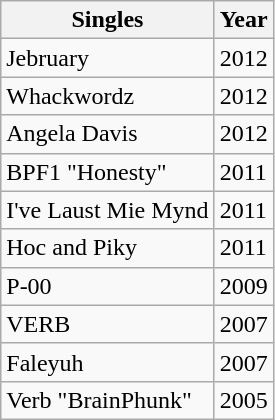<table class="wikitable">
<tr>
<th>Singles</th>
<th>Year</th>
</tr>
<tr>
<td>Jebruary</td>
<td>2012</td>
</tr>
<tr>
<td>Whackwordz</td>
<td>2012</td>
</tr>
<tr>
<td>Angela Davis</td>
<td>2012</td>
</tr>
<tr>
<td>BPF1 "Honesty"</td>
<td>2011</td>
</tr>
<tr>
<td>I've Laust Mie Mynd</td>
<td>2011</td>
</tr>
<tr>
<td>Hoc and Piky</td>
<td>2011</td>
</tr>
<tr>
<td>P-00</td>
<td>2009</td>
</tr>
<tr>
<td>VERB</td>
<td>2007</td>
</tr>
<tr>
<td>Faleyuh</td>
<td>2007</td>
</tr>
<tr>
<td>Verb "BrainPhunk"</td>
<td>2005</td>
</tr>
</table>
